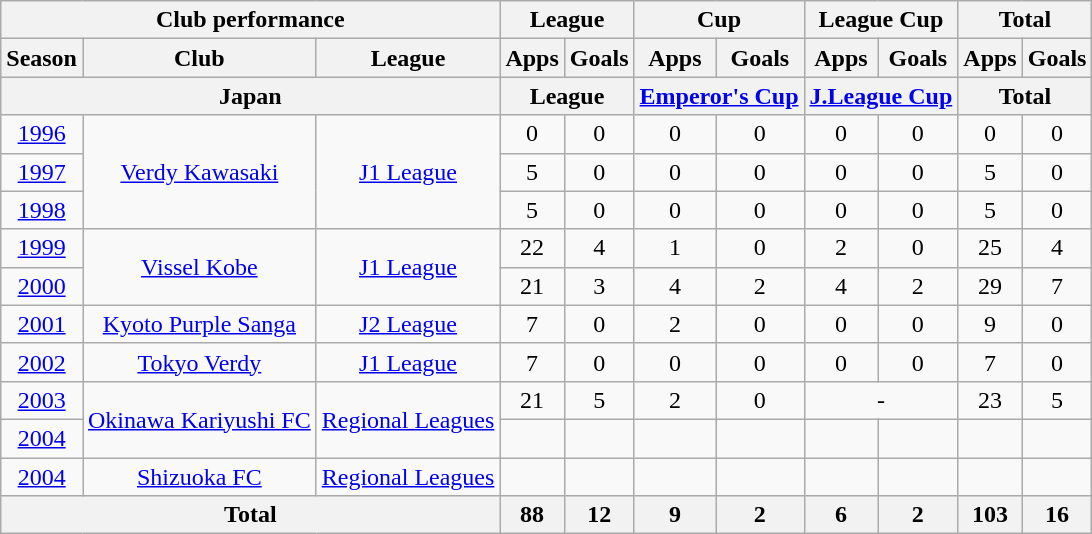<table class="wikitable" style="text-align:center;">
<tr>
<th colspan=3>Club performance</th>
<th colspan=2>League</th>
<th colspan=2>Cup</th>
<th colspan=2>League Cup</th>
<th colspan=2>Total</th>
</tr>
<tr>
<th>Season</th>
<th>Club</th>
<th>League</th>
<th>Apps</th>
<th>Goals</th>
<th>Apps</th>
<th>Goals</th>
<th>Apps</th>
<th>Goals</th>
<th>Apps</th>
<th>Goals</th>
</tr>
<tr>
<th colspan=3>Japan</th>
<th colspan=2>League</th>
<th colspan=2><a href='#'>Emperor's Cup</a></th>
<th colspan=2><a href='#'>J.League Cup</a></th>
<th colspan=2>Total</th>
</tr>
<tr>
<td><a href='#'>1996</a></td>
<td rowspan="3"><a href='#'>Verdy Kawasaki</a></td>
<td rowspan="3"><a href='#'>J1 League</a></td>
<td>0</td>
<td>0</td>
<td>0</td>
<td>0</td>
<td>0</td>
<td>0</td>
<td>0</td>
<td>0</td>
</tr>
<tr>
<td><a href='#'>1997</a></td>
<td>5</td>
<td>0</td>
<td>0</td>
<td>0</td>
<td>0</td>
<td>0</td>
<td>5</td>
<td>0</td>
</tr>
<tr>
<td><a href='#'>1998</a></td>
<td>5</td>
<td>0</td>
<td>0</td>
<td>0</td>
<td>0</td>
<td>0</td>
<td>5</td>
<td>0</td>
</tr>
<tr>
<td><a href='#'>1999</a></td>
<td rowspan="2"><a href='#'>Vissel Kobe</a></td>
<td rowspan="2"><a href='#'>J1 League</a></td>
<td>22</td>
<td>4</td>
<td>1</td>
<td>0</td>
<td>2</td>
<td>0</td>
<td>25</td>
<td>4</td>
</tr>
<tr>
<td><a href='#'>2000</a></td>
<td>21</td>
<td>3</td>
<td>4</td>
<td>2</td>
<td>4</td>
<td>2</td>
<td>29</td>
<td>7</td>
</tr>
<tr>
<td><a href='#'>2001</a></td>
<td><a href='#'>Kyoto Purple Sanga</a></td>
<td><a href='#'>J2 League</a></td>
<td>7</td>
<td>0</td>
<td>2</td>
<td>0</td>
<td>0</td>
<td>0</td>
<td>9</td>
<td>0</td>
</tr>
<tr>
<td><a href='#'>2002</a></td>
<td><a href='#'>Tokyo Verdy</a></td>
<td><a href='#'>J1 League</a></td>
<td>7</td>
<td>0</td>
<td>0</td>
<td>0</td>
<td>0</td>
<td>0</td>
<td>7</td>
<td>0</td>
</tr>
<tr>
<td><a href='#'>2003</a></td>
<td rowspan="2"><a href='#'>Okinawa Kariyushi FC</a></td>
<td rowspan="2"><a href='#'>Regional Leagues</a></td>
<td>21</td>
<td>5</td>
<td>2</td>
<td>0</td>
<td colspan="2">-</td>
<td>23</td>
<td>5</td>
</tr>
<tr>
<td><a href='#'>2004</a></td>
<td></td>
<td></td>
<td></td>
<td></td>
<td></td>
<td></td>
<td></td>
<td></td>
</tr>
<tr>
<td><a href='#'>2004</a></td>
<td><a href='#'>Shizuoka FC</a></td>
<td><a href='#'>Regional Leagues</a></td>
<td></td>
<td></td>
<td></td>
<td></td>
<td></td>
<td></td>
<td></td>
<td></td>
</tr>
<tr>
<th colspan=3>Total</th>
<th>88</th>
<th>12</th>
<th>9</th>
<th>2</th>
<th>6</th>
<th>2</th>
<th>103</th>
<th>16</th>
</tr>
</table>
